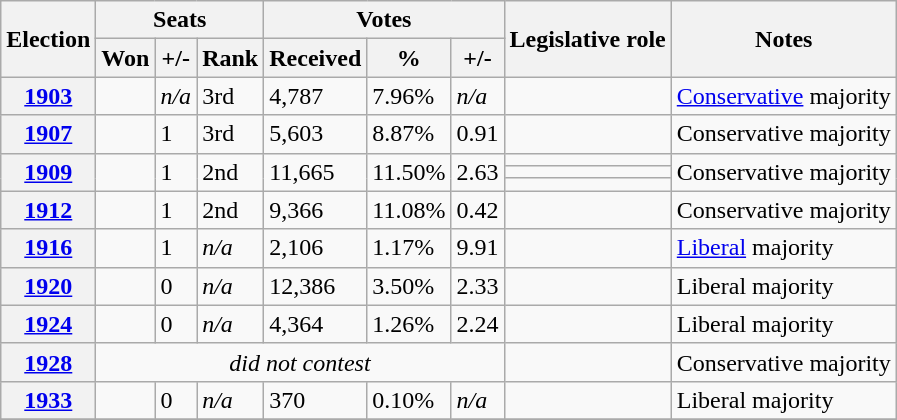<table class="wikitable">
<tr>
<th rowspan="2">Election</th>
<th colspan="3">Seats</th>
<th colspan="3">Votes</th>
<th rowspan="2">Legislative role</th>
<th rowspan="2">Notes</th>
</tr>
<tr>
<th>Won</th>
<th>+/-</th>
<th>Rank</th>
<th>Received</th>
<th>%</th>
<th>+/-</th>
</tr>
<tr>
<th><a href='#'>1903</a></th>
<td></td>
<td><em>n/a</em></td>
<td>3rd</td>
<td>4,787</td>
<td>7.96%</td>
<td><em>n/a</em></td>
<td></td>
<td><a href='#'>Conservative</a> majority</td>
</tr>
<tr>
<th><a href='#'>1907</a></th>
<td></td>
<td> 1</td>
<td>3rd</td>
<td>5,603</td>
<td>8.87%</td>
<td> 0.91</td>
<td></td>
<td>Conservative majority</td>
</tr>
<tr>
<th rowspan="3"><a href='#'>1909</a></th>
<td rowspan="3"></td>
<td rowspan="3"> 1</td>
<td rowspan="3">2nd</td>
<td rowspan="3">11,665</td>
<td rowspan="3">11.50%</td>
<td rowspan="3"> 2.63</td>
<td></td>
<td rowspan="3">Conservative majority</td>
</tr>
<tr>
<td></td>
</tr>
<tr>
<td></td>
</tr>
<tr>
<th><a href='#'>1912</a></th>
<td></td>
<td> 1</td>
<td>2nd</td>
<td>9,366</td>
<td>11.08%</td>
<td> 0.42</td>
<td></td>
<td>Conservative majority</td>
</tr>
<tr>
<th><a href='#'>1916</a></th>
<td></td>
<td> 1</td>
<td><em>n/a</em></td>
<td>2,106</td>
<td>1.17%</td>
<td> 9.91</td>
<td></td>
<td><a href='#'>Liberal</a> majority</td>
</tr>
<tr>
<th><a href='#'>1920</a></th>
<td></td>
<td> 0</td>
<td><em>n/a</em></td>
<td>12,386</td>
<td>3.50%</td>
<td> 2.33</td>
<td></td>
<td>Liberal majority</td>
</tr>
<tr>
<th><a href='#'>1924</a></th>
<td></td>
<td> 0</td>
<td><em>n/a</em></td>
<td>4,364</td>
<td>1.26%</td>
<td> 2.24</td>
<td></td>
<td>Liberal majority</td>
</tr>
<tr>
<th><a href='#'>1928</a></th>
<td colspan="6" style="text-align:center"><em>did not contest</em></td>
<td></td>
<td>Conservative majority</td>
</tr>
<tr>
<th><a href='#'>1933</a></th>
<td></td>
<td> 0</td>
<td><em>n/a</em></td>
<td>370</td>
<td>0.10%</td>
<td><em>n/a</em></td>
<td></td>
<td>Liberal majority</td>
</tr>
<tr>
</tr>
</table>
